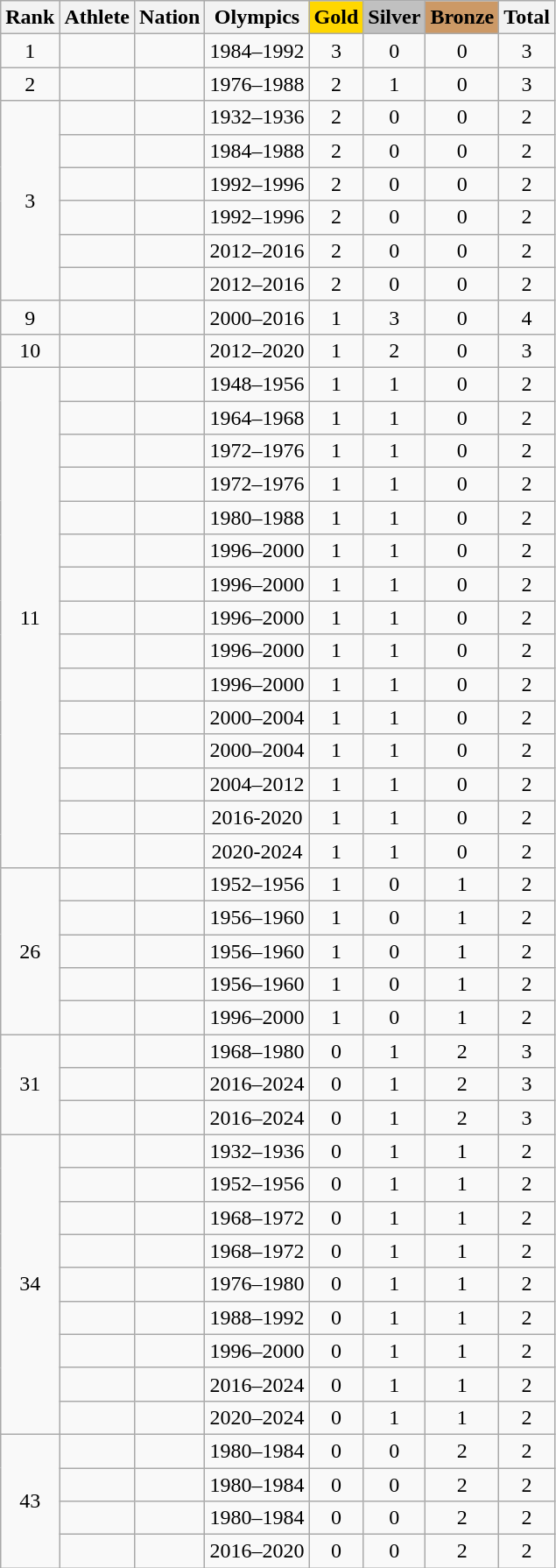<table class="wikitable sortable" style="text-align:center">
<tr>
<th>Rank</th>
<th>Athlete</th>
<th>Nation</th>
<th>Olympics</th>
<th style="background-color:gold">Gold</th>
<th style="background-color:silver">Silver</th>
<th style="background-color:#cc9966">Bronze</th>
<th>Total</th>
</tr>
<tr>
<td>1</td>
<td align=left></td>
<td align=left></td>
<td>1984–1992</td>
<td>3</td>
<td>0</td>
<td>0</td>
<td>3</td>
</tr>
<tr>
<td>2</td>
<td align=left></td>
<td align=left></td>
<td>1976–1988</td>
<td>2</td>
<td>1</td>
<td>0</td>
<td>3</td>
</tr>
<tr>
<td rowspan="6">3</td>
<td align="left"></td>
<td align=left></td>
<td>1932–1936</td>
<td>2</td>
<td>0</td>
<td>0</td>
<td>2</td>
</tr>
<tr>
<td align="left"></td>
<td align=left></td>
<td>1984–1988</td>
<td>2</td>
<td>0</td>
<td>0</td>
<td>2</td>
</tr>
<tr>
<td align="left"></td>
<td align=left></td>
<td>1992–1996</td>
<td>2</td>
<td>0</td>
<td>0</td>
<td>2</td>
</tr>
<tr>
<td align="left"></td>
<td align=left></td>
<td>1992–1996</td>
<td>2</td>
<td>0</td>
<td>0</td>
<td>2</td>
</tr>
<tr>
<td align="left"></td>
<td align=left></td>
<td>2012–2016</td>
<td>2</td>
<td>0</td>
<td>0</td>
<td>2</td>
</tr>
<tr>
<td align="left"></td>
<td align=left></td>
<td>2012–2016</td>
<td>2</td>
<td>0</td>
<td>0</td>
<td>2</td>
</tr>
<tr>
<td>9</td>
<td align=left></td>
<td align=left></td>
<td>2000–2016</td>
<td>1</td>
<td>3</td>
<td>0</td>
<td>4</td>
</tr>
<tr>
<td>10</td>
<td align=left></td>
<td align=left></td>
<td>2012–2020</td>
<td>1</td>
<td>2</td>
<td>0</td>
<td>3</td>
</tr>
<tr>
<td rowspan="15">11</td>
<td align="left"></td>
<td align=left></td>
<td>1948–1956</td>
<td>1</td>
<td>1</td>
<td>0</td>
<td>2</td>
</tr>
<tr>
<td align="left"></td>
<td align=left></td>
<td>1964–1968</td>
<td>1</td>
<td>1</td>
<td>0</td>
<td>2</td>
</tr>
<tr>
<td align="left"></td>
<td align=left></td>
<td>1972–1976</td>
<td>1</td>
<td>1</td>
<td>0</td>
<td>2</td>
</tr>
<tr>
<td align="left"></td>
<td align=left></td>
<td>1972–1976</td>
<td>1</td>
<td>1</td>
<td>0</td>
<td>2</td>
</tr>
<tr>
<td align="left"></td>
<td align=left></td>
<td>1980–1988</td>
<td>1</td>
<td>1</td>
<td>0</td>
<td>2</td>
</tr>
<tr>
<td align="left"></td>
<td align=left></td>
<td>1996–2000</td>
<td>1</td>
<td>1</td>
<td>0</td>
<td>2</td>
</tr>
<tr>
<td align="left"></td>
<td align=left></td>
<td>1996–2000</td>
<td>1</td>
<td>1</td>
<td>0</td>
<td>2</td>
</tr>
<tr>
<td align="left"></td>
<td align=left></td>
<td>1996–2000</td>
<td>1</td>
<td>1</td>
<td>0</td>
<td>2</td>
</tr>
<tr>
<td align="left"></td>
<td align=left></td>
<td>1996–2000</td>
<td>1</td>
<td>1</td>
<td>0</td>
<td>2</td>
</tr>
<tr>
<td align="left"></td>
<td align=left></td>
<td>1996–2000</td>
<td>1</td>
<td>1</td>
<td>0</td>
<td>2</td>
</tr>
<tr>
<td align="left"></td>
<td align=left></td>
<td>2000–2004</td>
<td>1</td>
<td>1</td>
<td>0</td>
<td>2</td>
</tr>
<tr>
<td align="left"></td>
<td align=left></td>
<td>2000–2004</td>
<td>1</td>
<td>1</td>
<td>0</td>
<td>2</td>
</tr>
<tr>
<td align="left"></td>
<td align=left></td>
<td>2004–2012</td>
<td>1</td>
<td>1</td>
<td>0</td>
<td>2</td>
</tr>
<tr>
<td align="left"></td>
<td align=left></td>
<td>2016-2020</td>
<td>1</td>
<td>1</td>
<td>0</td>
<td>2</td>
</tr>
<tr>
<td align="left"></td>
<td align=left></td>
<td>2020-2024</td>
<td>1</td>
<td>1</td>
<td>0</td>
<td>2</td>
</tr>
<tr>
<td rowspan="5">26</td>
<td align="left"></td>
<td align=left></td>
<td>1952–1956</td>
<td>1</td>
<td>0</td>
<td>1</td>
<td>2</td>
</tr>
<tr>
<td align="left"></td>
<td align=left></td>
<td>1956–1960</td>
<td>1</td>
<td>0</td>
<td>1</td>
<td>2</td>
</tr>
<tr>
<td align="left"></td>
<td align=left></td>
<td>1956–1960</td>
<td>1</td>
<td>0</td>
<td>1</td>
<td>2</td>
</tr>
<tr>
<td align="left"></td>
<td align=left></td>
<td>1956–1960</td>
<td>1</td>
<td>0</td>
<td>1</td>
<td>2</td>
</tr>
<tr>
<td align="left"></td>
<td align=left></td>
<td>1996–2000</td>
<td>1</td>
<td>0</td>
<td>1</td>
<td>2</td>
</tr>
<tr>
<td rowspan="3">31</td>
<td align="left"></td>
<td align=left></td>
<td>1968–1980</td>
<td>0</td>
<td>1</td>
<td>2</td>
<td>3</td>
</tr>
<tr>
<td align="left"></td>
<td align=left></td>
<td>2016–2024</td>
<td>0</td>
<td>1</td>
<td>2</td>
<td>3</td>
</tr>
<tr>
<td align="left"></td>
<td align=left></td>
<td>2016–2024</td>
<td>0</td>
<td>1</td>
<td>2</td>
<td>3</td>
</tr>
<tr>
<td rowspan="9">34</td>
<td align="left"></td>
<td align=left></td>
<td>1932–1936</td>
<td>0</td>
<td>1</td>
<td>1</td>
<td>2</td>
</tr>
<tr>
<td align="left"></td>
<td align=left></td>
<td>1952–1956</td>
<td>0</td>
<td>1</td>
<td>1</td>
<td>2</td>
</tr>
<tr>
<td align="left"></td>
<td align=left></td>
<td>1968–1972</td>
<td>0</td>
<td>1</td>
<td>1</td>
<td>2</td>
</tr>
<tr>
<td align="left"></td>
<td align=left></td>
<td>1968–1972</td>
<td>0</td>
<td>1</td>
<td>1</td>
<td>2</td>
</tr>
<tr>
<td align="left"></td>
<td align=left></td>
<td>1976–1980</td>
<td>0</td>
<td>1</td>
<td>1</td>
<td>2</td>
</tr>
<tr>
<td align="left"></td>
<td align=left><br></td>
<td>1988–1992</td>
<td>0</td>
<td>1</td>
<td>1</td>
<td>2</td>
</tr>
<tr>
<td align="left"></td>
<td align=left></td>
<td>1996–2000</td>
<td>0</td>
<td>1</td>
<td>1</td>
<td>2</td>
</tr>
<tr>
<td align="left"></td>
<td align=left></td>
<td>2016–2024</td>
<td>0</td>
<td>1</td>
<td>1</td>
<td>2</td>
</tr>
<tr>
<td align="left"></td>
<td align=left></td>
<td>2020–2024</td>
<td>0</td>
<td>1</td>
<td>1</td>
<td>2</td>
</tr>
<tr>
<td rowspan="4">43</td>
<td align="left"></td>
<td align=left></td>
<td>1980–1984</td>
<td>0</td>
<td>0</td>
<td>2</td>
<td>2</td>
</tr>
<tr>
<td align="left"></td>
<td align=left></td>
<td>1980–1984</td>
<td>0</td>
<td>0</td>
<td>2</td>
<td>2</td>
</tr>
<tr>
<td align="left"></td>
<td align=left></td>
<td>1980–1984</td>
<td>0</td>
<td>0</td>
<td>2</td>
<td>2</td>
</tr>
<tr>
<td align="left"></td>
<td align=left></td>
<td>2016–2020</td>
<td>0</td>
<td>0</td>
<td>2</td>
<td>2</td>
</tr>
</table>
